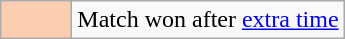<table class="wikitable">
<tr>
<td width="40px" bgcolor="#FBCEB1" align="center"></td>
<td>Match won after <a href='#'>extra time</a></td>
</tr>
</table>
